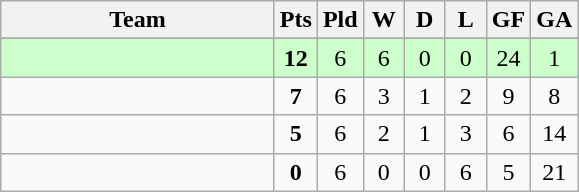<table class="wikitable" style="text-align: center;">
<tr>
<th width=175>Team</th>
<th width=20 abbr="Points">Pts</th>
<th width=20 abbr="Played">Pld</th>
<th width=20 abbr="Won">W</th>
<th width=20 abbr="Drawn">D</th>
<th width=20 abbr="Lost">L</th>
<th width=20 abbr="Goals for">GF</th>
<th width=20 abbr="Goals against">GA</th>
</tr>
<tr style="background:#ffffff;">
</tr>
<tr align=center bgcolor=ccffcc>
<td style="text-align:left;"></td>
<td><strong>12</strong></td>
<td>6</td>
<td>6</td>
<td>0</td>
<td>0</td>
<td>24</td>
<td>1</td>
</tr>
<tr align=center>
<td style="text-align:left;"></td>
<td><strong>7</strong></td>
<td>6</td>
<td>3</td>
<td>1</td>
<td>2</td>
<td>9</td>
<td>8</td>
</tr>
<tr align=center>
<td style="text-align:left;"></td>
<td><strong>5</strong></td>
<td>6</td>
<td>2</td>
<td>1</td>
<td>3</td>
<td>6</td>
<td>14</td>
</tr>
<tr align=center>
<td style="text-align:left;"></td>
<td><strong>0</strong></td>
<td>6</td>
<td>0</td>
<td>0</td>
<td>6</td>
<td>5</td>
<td>21</td>
</tr>
</table>
